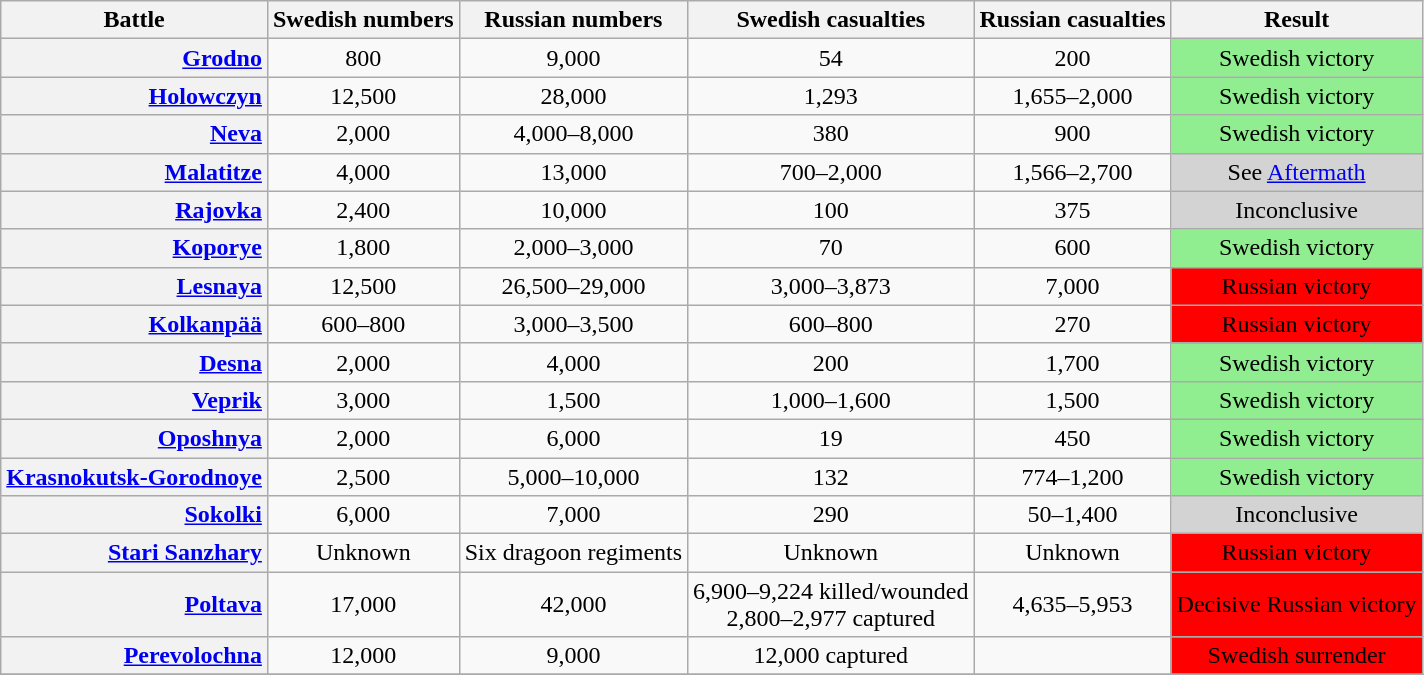<table class="wikitable" style="border-collapse:collapse; text-align:center;" summary="Battles during the invasion">
<tr style="vertical-align:bottom; border-bottom:1px solid #999; ">
<th style="text-align:center;">Battle</th>
<th style="text-align:center;">Swedish numbers</th>
<th style="text-align:center;">Russian numbers</th>
<th style="text-align:center;">Swedish casualties</th>
<th style="text-align:center;">Russian casualties</th>
<th style="text-align:center;">Result</th>
</tr>
<tr>
<th style="text-align:right;"><a href='#'>Grodno</a></th>
<td>800</td>
<td>9,000</td>
<td>54</td>
<td>200</td>
<td style="background:lightgreen">Swedish victory</td>
</tr>
<tr>
<th style="text-align:right;"><a href='#'>Holowczyn</a></th>
<td>12,500</td>
<td>28,000</td>
<td>1,293</td>
<td>1,655–2,000</td>
<td style="background:lightgreen">Swedish victory</td>
</tr>
<tr>
<th style="text-align:right;"><a href='#'>Neva</a></th>
<td>2,000</td>
<td>4,000–8,000</td>
<td>380</td>
<td>900</td>
<td style="background:lightgreen">Swedish victory</td>
</tr>
<tr>
<th style="text-align:right;"><a href='#'>Malatitze</a></th>
<td>4,000</td>
<td>13,000</td>
<td>700–2,000</td>
<td>1,566–2,700</td>
<td style="background:lightgrey">See <a href='#'>Aftermath</a></td>
</tr>
<tr>
<th style="text-align:right;"><a href='#'>Rajovka</a></th>
<td>2,400</td>
<td>10,000</td>
<td>100</td>
<td>375</td>
<td style="background:lightgrey">Inconclusive</td>
</tr>
<tr>
<th style="text-align:right;"><a href='#'>Koporye</a></th>
<td>1,800</td>
<td>2,000–3,000</td>
<td>70</td>
<td>600</td>
<td style="background:lightgreen">Swedish victory</td>
</tr>
<tr>
<th style="text-align:right;"><a href='#'>Lesnaya</a></th>
<td>12,500</td>
<td>26,500–29,000</td>
<td>3,000–3,873</td>
<td>7,000</td>
<td style="background:red">Russian victory</td>
</tr>
<tr>
<th style="text-align:right;"><a href='#'>Kolkanpää</a></th>
<td>600–800</td>
<td>3,000–3,500</td>
<td>600–800</td>
<td>270</td>
<td style="background:red">Russian victory</td>
</tr>
<tr>
<th style="text-align:right;"><a href='#'>Desna</a></th>
<td>2,000</td>
<td>4,000</td>
<td>200</td>
<td>1,700</td>
<td style="background:lightgreen">Swedish victory</td>
</tr>
<tr>
<th style="text-align:right;"><a href='#'>Veprik</a></th>
<td>3,000</td>
<td>1,500</td>
<td>1,000–1,600</td>
<td>1,500</td>
<td style="background:lightgreen">Swedish victory</td>
</tr>
<tr>
<th style="text-align:right;"><a href='#'>Oposhnya</a></th>
<td>2,000</td>
<td>6,000</td>
<td>19</td>
<td>450</td>
<td style="background:lightgreen">Swedish victory</td>
</tr>
<tr>
<th style="text-align:right;"><a href='#'>Krasnokutsk-Gorodnoye</a></th>
<td>2,500</td>
<td>5,000–10,000</td>
<td>132</td>
<td>774–1,200</td>
<td style="background:lightgreen">Swedish victory</td>
</tr>
<tr>
<th style="text-align:right;"><a href='#'>Sokolki</a></th>
<td>6,000</td>
<td>7,000</td>
<td>290</td>
<td>50–1,400</td>
<td style="background:lightgrey">Inconclusive</td>
</tr>
<tr>
<th style="text-align:right;"><a href='#'>Stari Sanzhary</a></th>
<td>Unknown</td>
<td>Six dragoon regiments</td>
<td>Unknown</td>
<td>Unknown</td>
<td style="background:red">Russian victory</td>
</tr>
<tr>
<th style="text-align:right;"><a href='#'>Poltava</a></th>
<td>17,000</td>
<td>42,000</td>
<td>6,900–9,224 killed/wounded<br>2,800–2,977 captured</td>
<td>4,635–5,953</td>
<td style="background:red">Decisive Russian victory</td>
</tr>
<tr>
<th style="text-align:right;"><a href='#'>Perevolochna</a></th>
<td>12,000</td>
<td>9,000</td>
<td>12,000 captured</td>
<td></td>
<td style="background:red">Swedish surrender</td>
</tr>
<tr>
</tr>
</table>
